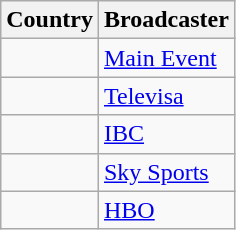<table class="wikitable">
<tr>
<th align=center>Country</th>
<th align=center>Broadcaster</th>
</tr>
<tr>
<td></td>
<td><a href='#'>Main Event</a></td>
</tr>
<tr>
<td></td>
<td><a href='#'>Televisa</a></td>
</tr>
<tr>
<td></td>
<td><a href='#'>IBC</a></td>
</tr>
<tr>
<td></td>
<td><a href='#'>Sky Sports</a></td>
</tr>
<tr>
<td></td>
<td><a href='#'>HBO</a></td>
</tr>
</table>
